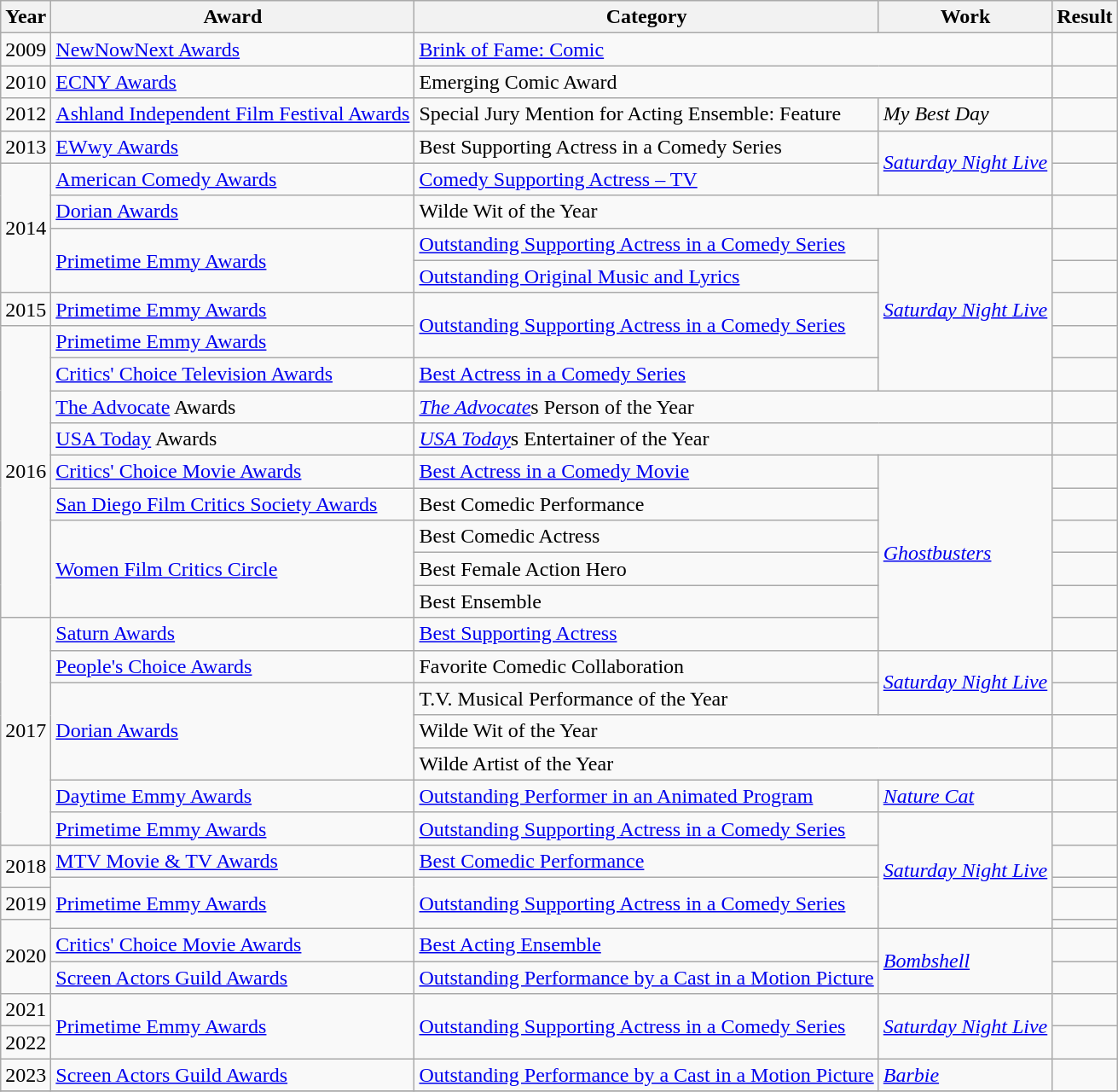<table class="wikitable sortable">
<tr>
<th>Year</th>
<th>Award</th>
<th>Category</th>
<th>Work</th>
<th>Result</th>
</tr>
<tr>
<td style="text-align:center;">2009</td>
<td><a href='#'>NewNowNext Awards</a></td>
<td colspan="2"><a href='#'>Brink of Fame: Comic</a></td>
<td></td>
</tr>
<tr>
<td style="text-align:center;">2010</td>
<td><a href='#'>ECNY Awards</a></td>
<td colspan="2">Emerging Comic Award</td>
<td></td>
</tr>
<tr>
<td style="text-align:center;">2012</td>
<td><a href='#'>Ashland Independent Film Festival Awards</a></td>
<td>Special Jury Mention for Acting Ensemble: Feature</td>
<td><em>My Best Day</em></td>
<td></td>
</tr>
<tr>
<td style="text-align:center;">2013</td>
<td><a href='#'>EWwy Awards</a></td>
<td>Best Supporting Actress in a Comedy Series</td>
<td rowspan=2><em><a href='#'>Saturday Night Live</a></em></td>
<td></td>
</tr>
<tr>
<td style="text-align:center;" rowspan=4>2014</td>
<td><a href='#'>American Comedy Awards</a></td>
<td><a href='#'>Comedy Supporting Actress – TV</a></td>
<td></td>
</tr>
<tr>
<td><a href='#'>Dorian Awards</a></td>
<td colspan="2">Wilde Wit of the Year</td>
<td></td>
</tr>
<tr>
<td rowspan=2><a href='#'>Primetime Emmy Awards</a></td>
<td><a href='#'>Outstanding Supporting Actress in a Comedy Series</a></td>
<td rowspan=5><em><a href='#'>Saturday Night Live</a></em></td>
<td></td>
</tr>
<tr>
<td><a href='#'>Outstanding Original Music and Lyrics</a></td>
<td></td>
</tr>
<tr>
<td style="text-align:center;">2015</td>
<td><a href='#'>Primetime Emmy Awards</a></td>
<td rowspan=2><a href='#'>Outstanding Supporting Actress in a Comedy Series</a></td>
<td></td>
</tr>
<tr>
<td style="text-align:center;" rowspan=9>2016</td>
<td><a href='#'>Primetime Emmy Awards</a></td>
<td></td>
</tr>
<tr>
<td><a href='#'>Critics' Choice Television Awards</a></td>
<td><a href='#'>Best Actress in a Comedy Series</a></td>
<td></td>
</tr>
<tr>
<td><a href='#'>The Advocate</a> Awards</td>
<td colspan="2"><em><a href='#'>The Advocate</a></em>s Person of the Year</td>
<td></td>
</tr>
<tr>
<td><a href='#'>USA Today</a> Awards</td>
<td colspan="2"><em><a href='#'>USA Today</a></em>s Entertainer of the Year</td>
<td></td>
</tr>
<tr>
<td><a href='#'>Critics' Choice Movie Awards</a></td>
<td><a href='#'>Best Actress in a Comedy Movie</a></td>
<td rowspan="6"><em><a href='#'>Ghostbusters</a></em></td>
<td></td>
</tr>
<tr>
<td><a href='#'>San Diego Film Critics Society Awards</a></td>
<td>Best Comedic Performance</td>
<td></td>
</tr>
<tr>
<td rowspan="3"><a href='#'>Women Film Critics Circle</a></td>
<td>Best Comedic Actress</td>
<td></td>
</tr>
<tr>
<td>Best Female Action Hero</td>
<td></td>
</tr>
<tr>
<td>Best Ensemble</td>
<td></td>
</tr>
<tr>
<td style="text-align:center;" rowspan="7">2017</td>
<td><a href='#'>Saturn Awards</a></td>
<td><a href='#'>Best Supporting Actress</a></td>
<td></td>
</tr>
<tr>
<td><a href='#'>People's Choice Awards</a></td>
<td>Favorite Comedic Collaboration</td>
<td rowspan="2"><em><a href='#'>Saturday Night Live</a></em></td>
<td></td>
</tr>
<tr>
<td rowspan="3"><a href='#'>Dorian Awards</a></td>
<td>T.V. Musical Performance of the Year</td>
<td></td>
</tr>
<tr>
<td colspan="2">Wilde Wit of the Year</td>
<td></td>
</tr>
<tr>
<td colspan="2">Wilde Artist of the Year</td>
<td></td>
</tr>
<tr>
<td><a href='#'>Daytime Emmy Awards</a></td>
<td><a href='#'>Outstanding Performer in an Animated Program</a></td>
<td><em><a href='#'>Nature Cat</a></em></td>
<td></td>
</tr>
<tr>
<td><a href='#'>Primetime Emmy Awards</a></td>
<td><a href='#'>Outstanding Supporting Actress in a Comedy Series</a></td>
<td rowspan="5"><em><a href='#'>Saturday Night Live</a></em></td>
<td></td>
</tr>
<tr>
<td style="text-align:center;" rowspan="2">2018</td>
<td><a href='#'>MTV Movie & TV Awards</a></td>
<td><a href='#'>Best Comedic Performance</a></td>
<td></td>
</tr>
<tr>
<td rowspan=3><a href='#'>Primetime Emmy Awards</a></td>
<td rowspan=3><a href='#'>Outstanding Supporting Actress in a Comedy Series</a></td>
<td></td>
</tr>
<tr>
<td style="text-align:center;">2019</td>
<td></td>
</tr>
<tr>
<td style="text-align:center;" rowspan="3">2020</td>
<td></td>
</tr>
<tr>
<td><a href='#'>Critics' Choice Movie Awards</a></td>
<td><a href='#'>Best Acting Ensemble</a></td>
<td rowspan="2"><em><a href='#'>Bombshell</a></em></td>
<td></td>
</tr>
<tr>
<td><a href='#'>Screen Actors Guild Awards</a></td>
<td><a href='#'>Outstanding Performance by a Cast in a Motion Picture</a></td>
<td></td>
</tr>
<tr>
<td style="text-align:center;">2021</td>
<td rowspan=2><a href='#'>Primetime Emmy Awards</a></td>
<td rowspan=2><a href='#'>Outstanding Supporting Actress in a Comedy Series</a></td>
<td rowspan=2><em><a href='#'>Saturday Night Live</a></em></td>
<td></td>
</tr>
<tr>
<td style="text-align:center;">2022</td>
<td></td>
</tr>
<tr>
<td align="center">2023</td>
<td><a href='#'>Screen Actors Guild Awards</a></td>
<td><a href='#'>Outstanding Performance by a Cast in a Motion Picture</a></td>
<td><em><a href='#'>Barbie</a></em></td>
<td></td>
</tr>
<tr>
</tr>
</table>
